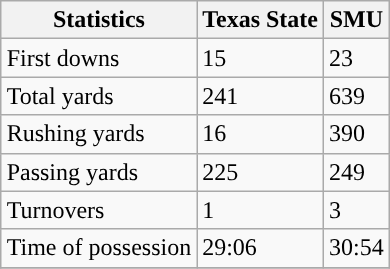<table class="wikitable" style="float: right;">
<tr>
<th>Statistics</th>
<th>Texas State</th>
<th>SMU</th>
</tr>
<tr>
<td>First downs</td>
<td>15</td>
<td>23</td>
</tr>
<tr>
<td>Total yards</td>
<td>241</td>
<td>639</td>
</tr>
<tr>
<td>Rushing yards</td>
<td>16</td>
<td>390</td>
</tr>
<tr>
<td>Passing yards</td>
<td>225</td>
<td>249</td>
</tr>
<tr>
<td>Turnovers</td>
<td>1</td>
<td>3</td>
</tr>
<tr>
<td>Time of possession</td>
<td>29:06</td>
<td>30:54</td>
</tr>
<tr>
</tr>
</table>
